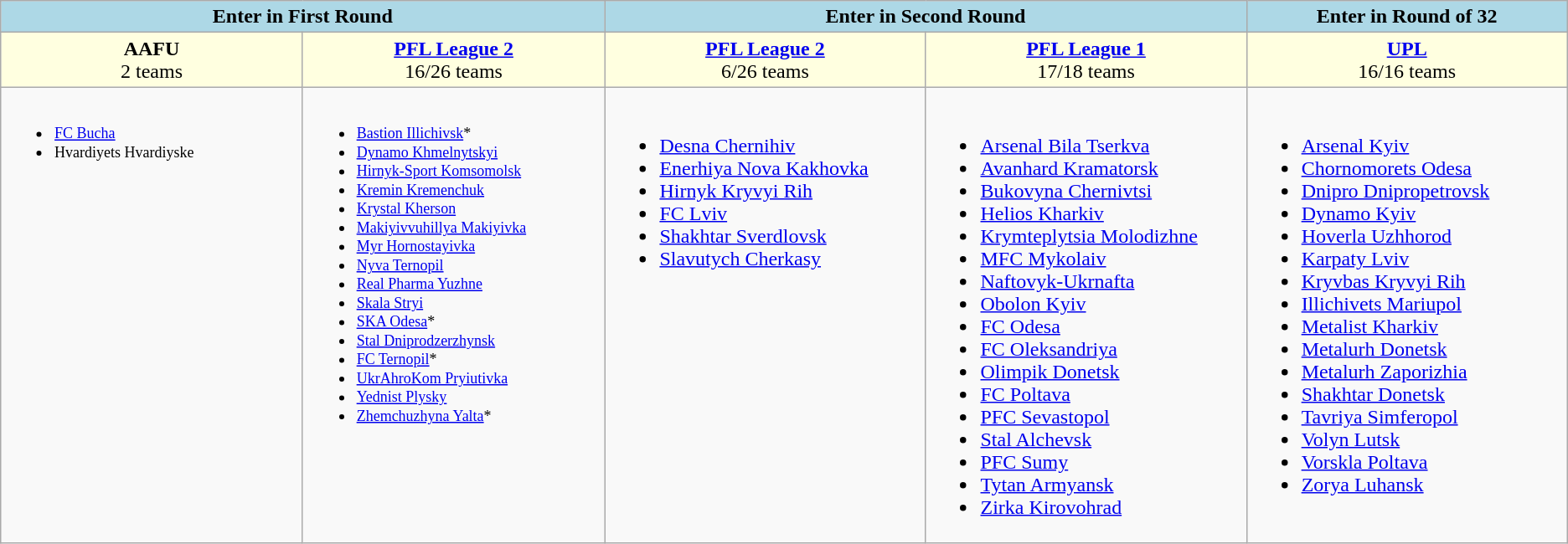<table class="wikitable">
<tr style="vertical-align:top; background:lightblue; text-align:center;">
<td colspan="2" style="width:32%;"><strong>Enter in First Round</strong></td>
<td colspan="2" style="width:34%;"><strong>Enter in Second Round</strong></td>
<td colspan="1" style="width:17%;"><strong>Enter in Round of 32</strong></td>
</tr>
<tr style="vertical-align:top; background:lightyellow;">
<td style="text-align:center; width:16%;"><strong>AAFU</strong><br>2 teams</td>
<td style="text-align:center; width:16%;"><strong><a href='#'>PFL League 2</a></strong><br>16/26 teams</td>
<td style="text-align:center; width:17%;"><strong><a href='#'>PFL League 2</a></strong><br>6/26 teams</td>
<td style="text-align:center; width:17%;"><strong><a href='#'>PFL League 1</a></strong><br>17/18 teams</td>
<td style="text-align:center; width:17%;"><strong><a href='#'>UPL</a></strong><br> 16/16 teams</td>
</tr>
<tr valign="top">
<td style="font-size: 75%;"><br><ul><li><a href='#'>FC Bucha</a></li><li>Hvardiyets Hvardiyske</li></ul></td>
<td style="font-size: 75%;"><br><ul><li><a href='#'>Bastion Illichivsk</a>*</li><li><a href='#'>Dynamo Khmelnytskyi</a></li><li><a href='#'>Hirnyk-Sport Komsomolsk</a></li><li><a href='#'>Kremin Kremenchuk</a></li><li><a href='#'>Krystal Kherson</a></li><li><a href='#'>Makiyivvuhillya Makiyivka</a></li><li><a href='#'>Myr Hornostayivka</a></li><li><a href='#'>Nyva Ternopil</a></li><li><a href='#'>Real Pharma Yuzhne</a></li><li><a href='#'>Skala Stryi</a></li><li><a href='#'>SKA Odesa</a>*</li><li><a href='#'>Stal Dniprodzerzhynsk</a></li><li><a href='#'>FC Ternopil</a>*</li><li><a href='#'>UkrAhroKom Pryiutivka</a></li><li><a href='#'>Yednist Plysky</a></li><li><a href='#'>Zhemchuzhyna Yalta</a>*</li></ul></td>
<td><br><ul><li><a href='#'>Desna Chernihiv</a></li><li><a href='#'>Enerhiya Nova Kakhovka</a></li><li><a href='#'>Hirnyk Kryvyi Rih</a></li><li><a href='#'>FC Lviv</a></li><li><a href='#'>Shakhtar Sverdlovsk</a></li><li><a href='#'>Slavutych Cherkasy</a></li></ul></td>
<td><br><ul><li><a href='#'>Arsenal Bila Tserkva</a></li><li><a href='#'>Avanhard Kramatorsk</a></li><li><a href='#'>Bukovyna Chernivtsi</a></li><li><a href='#'>Helios Kharkiv</a></li><li><a href='#'>Krymteplytsia Molodizhne</a></li><li><a href='#'>MFC Mykolaiv</a></li><li><a href='#'>Naftovyk-Ukrnafta</a></li><li><a href='#'>Obolon Kyiv</a></li><li><a href='#'>FC Odesa</a></li><li><a href='#'>FC Oleksandriya</a></li><li><a href='#'>Olimpik Donetsk</a></li><li><a href='#'>FC Poltava</a></li><li><a href='#'>PFC Sevastopol</a></li><li><a href='#'>Stal Alchevsk</a></li><li><a href='#'>PFC Sumy</a></li><li><a href='#'>Tytan Armyansk</a></li><li><a href='#'>Zirka Kirovohrad</a></li></ul></td>
<td><br><ul><li><a href='#'>Arsenal Kyiv</a></li><li><a href='#'>Chornomorets Odesa</a></li><li><a href='#'>Dnipro Dnipropetrovsk</a></li><li><a href='#'>Dynamo Kyiv</a></li><li><a href='#'>Hoverla Uzhhorod</a></li><li><a href='#'>Karpaty Lviv</a></li><li><a href='#'>Kryvbas Kryvyi Rih</a></li><li><a href='#'>Illichivets Mariupol</a></li><li><a href='#'>Metalist Kharkiv</a></li><li><a href='#'>Metalurh Donetsk</a></li><li><a href='#'>Metalurh Zaporizhia</a></li><li><a href='#'>Shakhtar Donetsk</a></li><li><a href='#'>Tavriya Simferopol</a></li><li><a href='#'>Volyn Lutsk</a></li><li><a href='#'>Vorskla Poltava</a></li><li><a href='#'>Zorya Luhansk</a></li></ul></td>
</tr>
</table>
